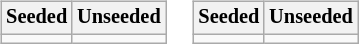<table>
<tr valign=top>
<td><br><table class="wikitable" style="font-size:85%">
<tr>
<th width=50%>Seeded</th>
<th width=50%>Unseeded</th>
</tr>
<tr>
<td valign=top></td>
<td valign=top></td>
</tr>
</table>
</td>
<td><br><table class="wikitable" style="font-size:85%">
<tr>
<th width=50%>Seeded</th>
<th width=50%>Unseeded</th>
</tr>
<tr>
<td valign=top></td>
<td valign=top></td>
</tr>
</table>
</td>
</tr>
</table>
